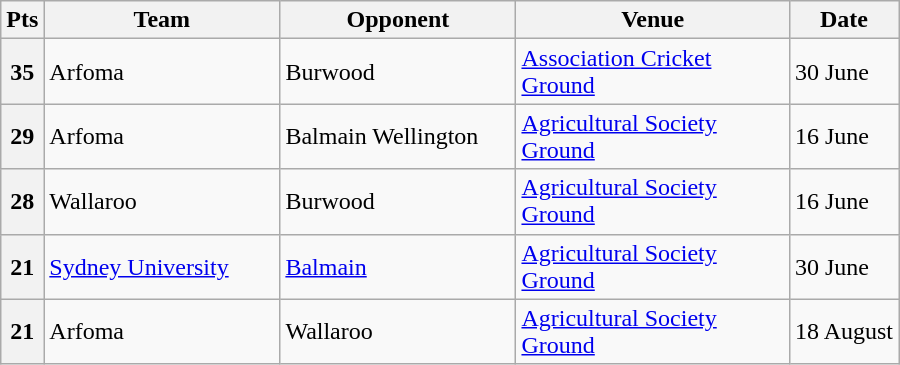<table class="wikitable" style="text-align:left;">
<tr>
<th width="20">Pts</th>
<th width="150">Team</th>
<th width="150">Opponent</th>
<th width="175">Venue</th>
<th width=""50">Date</th>
</tr>
<tr>
<th>35</th>
<td> Arfoma</td>
<td> Burwood</td>
<td><a href='#'>Association Cricket Ground</a></td>
<td>30 June</td>
</tr>
<tr>
<th>29</th>
<td> Arfoma</td>
<td> Balmain Wellington</td>
<td><a href='#'>Agricultural Society Ground</a></td>
<td>16 June</td>
</tr>
<tr>
<th>28</th>
<td> Wallaroo</td>
<td> Burwood</td>
<td><a href='#'>Agricultural Society Ground</a></td>
<td>16 June</td>
</tr>
<tr>
<th>21</th>
<td> <a href='#'>Sydney University</a></td>
<td> <a href='#'>Balmain</a></td>
<td><a href='#'>Agricultural Society Ground</a></td>
<td>30 June</td>
</tr>
<tr>
<th>21</th>
<td> Arfoma</td>
<td> Wallaroo</td>
<td><a href='#'>Agricultural Society Ground</a></td>
<td>18 August</td>
</tr>
</table>
